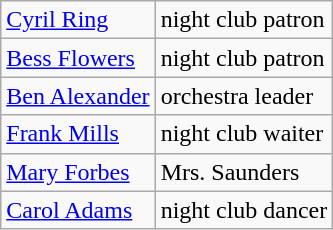<table class=wikitable>
<tr>
<td><a href='#'>Cyril Ring</a></td>
<td>night club patron</td>
</tr>
<tr>
<td><a href='#'>Bess Flowers</a></td>
<td>night club patron</td>
</tr>
<tr>
<td><a href='#'>Ben Alexander</a></td>
<td>orchestra leader</td>
</tr>
<tr>
<td><a href='#'>Frank Mills</a></td>
<td>night club waiter</td>
</tr>
<tr>
<td><a href='#'>Mary Forbes</a></td>
<td>Mrs. Saunders</td>
</tr>
<tr>
<td><a href='#'>Carol Adams</a></td>
<td>night club dancer</td>
</tr>
</table>
